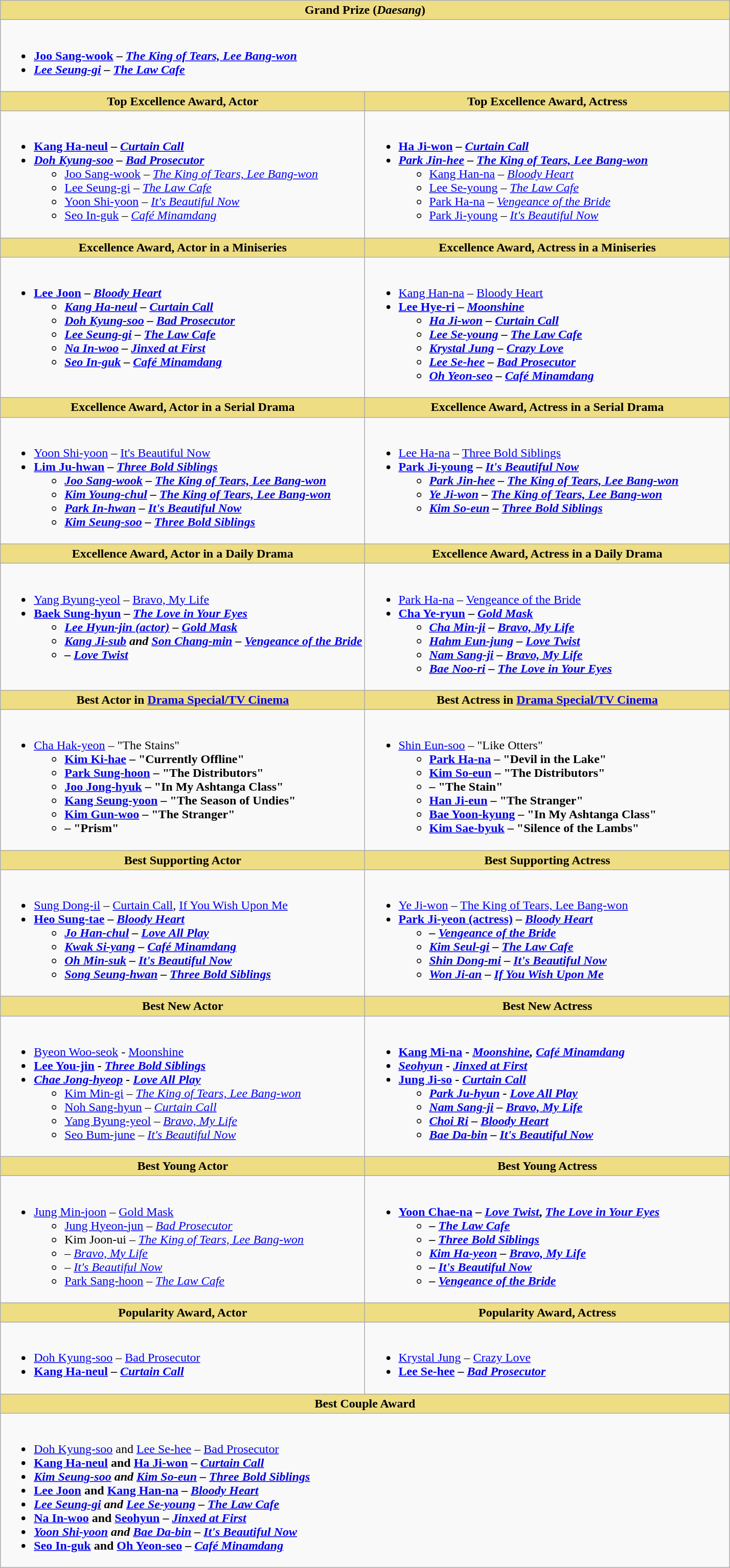<table role="presentation" class="wikitable">
<tr>
<th scope="col" colspan="2" style="background:#eedd82; width:100%">Grand Prize (<em>Daesang</em>)</th>
</tr>
<tr>
<td colspan="2" style="vertical-align:top"><br><ul><li><strong><a href='#'>Joo Sang-wook</a> – <em><a href='#'>The King of Tears, Lee Bang-won</a><strong><em></li><li></strong><a href='#'>Lee Seung-gi</a> – </em><a href='#'>The Law Cafe</a></em></strong></li></ul></td>
</tr>
<tr>
<th scope="col" style="background:#eedd82; width:50%">Top Excellence Award, Actor</th>
<th scope="col" style="background:#eedd82; width:50%">Top Excellence Award, Actress</th>
</tr>
<tr>
<td style="vertical-align:top"><br><ul><li><strong><a href='#'>Kang Ha-neul</a> – <em><a href='#'>Curtain Call</a><strong><em></li><li></strong><a href='#'>Doh Kyung-soo</a> – </em><a href='#'>Bad Prosecutor</a></em></strong><ul><li><a href='#'>Joo Sang-wook</a> – <em><a href='#'>The King of Tears, Lee Bang-won</a></em></li><li><a href='#'>Lee Seung-gi</a> – <em><a href='#'>The Law Cafe</a></em></li><li><a href='#'>Yoon Shi-yoon</a> – <em><a href='#'>It's Beautiful Now</a></em></li><li><a href='#'>Seo In-guk</a> – <em><a href='#'>Café Minamdang</a></em></li></ul></li></ul></td>
<td style="vertical-align:top"><br><ul><li><strong><a href='#'>Ha Ji-won</a> – <em><a href='#'>Curtain Call</a><strong><em></li><li></strong><a href='#'>Park Jin-hee</a> – </em><a href='#'>The King of Tears, Lee Bang-won</a></em></strong><ul><li><a href='#'>Kang Han-na</a> – <em><a href='#'>Bloody Heart</a></em></li><li><a href='#'>Lee Se-young</a> – <em><a href='#'>The Law Cafe</a></em></li><li><a href='#'>Park Ha-na</a> – <em><a href='#'>Vengeance of the Bride</a></em></li><li><a href='#'>Park Ji-young</a> – <em><a href='#'>It's Beautiful Now</a></em></li></ul></li></ul></td>
</tr>
<tr>
<th scope="col" style="background:#eedd82; width:50%">Excellence Award, Actor in a Miniseries</th>
<th scope="col" style="background:#eedd82; width:50%">Excellence Award, Actress in a Miniseries</th>
</tr>
<tr>
<td style="vertical-align:top"><br><ul><li><strong><a href='#'>Lee Joon</a> – <em><a href='#'>Bloody Heart</a><strong><em><ul><li><a href='#'>Kang Ha-neul</a> – </em><a href='#'>Curtain Call</a><em></li><li><a href='#'>Doh Kyung-soo</a> – </em><a href='#'>Bad Prosecutor</a><em></li><li><a href='#'>Lee Seung-gi</a> – </em><a href='#'>The Law Cafe</a><em></li><li><a href='#'>Na In-woo</a> – </em><a href='#'>Jinxed at First</a><em></li><li><a href='#'>Seo In-guk</a> – </em><a href='#'>Café Minamdang</a><em></li></ul></li></ul></td>
<td style="vertical-align:top"><br><ul><li></strong><a href='#'>Kang Han-na</a> – </em><a href='#'>Bloody Heart</a></em></strong></li><li><strong><a href='#'>Lee Hye-ri</a> – <em><a href='#'>Moonshine</a><strong><em><ul><li><a href='#'>Ha Ji-won</a> – </em><a href='#'>Curtain Call</a><em></li><li><a href='#'>Lee Se-young</a> – </em><a href='#'>The Law Cafe</a><em></li><li><a href='#'>Krystal Jung</a> – </em><a href='#'>Crazy Love</a><em></li><li><a href='#'>Lee Se-hee</a> – </em><a href='#'>Bad Prosecutor</a><em></li><li><a href='#'>Oh Yeon-seo</a> – </em><a href='#'>Café Minamdang</a><em></li></ul></li></ul></td>
</tr>
<tr>
<th scope="col" style="background:#eedd82; width:50%">Excellence Award, Actor in a Serial Drama</th>
<th scope="col" style="background:#eedd82; width:50%">Excellence Award, Actress in a Serial Drama</th>
</tr>
<tr>
<td style="vertical-align:top"><br><ul><li></strong><a href='#'>Yoon Shi-yoon</a> – </em><a href='#'>It's Beautiful Now</a></em></strong></li><li><strong><a href='#'>Lim Ju-hwan</a> – <em><a href='#'>Three Bold Siblings</a><strong><em><ul><li><a href='#'>Joo Sang-wook</a> – </em><a href='#'>The King of Tears, Lee Bang-won</a><em></li><li><a href='#'>Kim Young-chul</a> – </em><a href='#'>The King of Tears, Lee Bang-won</a><em></li><li><a href='#'>Park In-hwan</a> – </em><a href='#'>It's Beautiful Now</a><em></li><li><a href='#'>Kim Seung-soo</a> – </em><a href='#'>Three Bold Siblings</a><em></li></ul></li></ul></td>
<td style="vertical-align:top"><br><ul><li></strong><a href='#'>Lee Ha-na</a> – </em><a href='#'>Three Bold Siblings</a></em></strong></li><li><strong><a href='#'>Park Ji-young</a> – <em><a href='#'>It's Beautiful Now</a><strong><em><ul><li><a href='#'>Park Jin-hee</a> – </em><a href='#'>The King of Tears, Lee Bang-won</a><em></li><li><a href='#'>Ye Ji-won</a> – </em><a href='#'>The King of Tears, Lee Bang-won</a><em></li><li><a href='#'>Kim So-eun</a> – </em><a href='#'>Three Bold Siblings</a><em></li></ul></li></ul></td>
</tr>
<tr>
<th scope="col" style="background:#eedd82; width:50%">Excellence Award, Actor in a Daily Drama</th>
<th scope="col" style="background:#eedd82; width:50%">Excellence Award, Actress in a Daily Drama</th>
</tr>
<tr>
<td style="vertical-align:top"><br><ul><li></strong><a href='#'>Yang Byung-yeol</a> – </em><a href='#'>Bravo, My Life</a></em></strong></li><li><strong><a href='#'>Baek Sung-hyun</a> – <em><a href='#'>The Love in Your Eyes</a><strong><em><ul><li><a href='#'>Lee Hyun-jin (actor)</a> – </em><a href='#'>Gold Mask</a><em></li><li><a href='#'>Kang Ji-sub</a> and <a href='#'>Son Chang-min</a> – </em><a href='#'>Vengeance of the Bride</a><em></li><li> – </em><a href='#'>Love Twist</a><em></li></ul></li></ul></td>
<td style="vertical-align:top"><br><ul><li></strong><a href='#'>Park Ha-na</a> – </em><a href='#'>Vengeance of the Bride</a></em></strong></li><li><strong><a href='#'>Cha Ye-ryun</a> – <em><a href='#'>Gold Mask</a><strong><em><ul><li><a href='#'>Cha Min-ji</a> – </em><a href='#'>Bravo, My Life</a><em></li><li><a href='#'>Hahm Eun-jung</a> – </em><a href='#'>Love Twist</a><em></li><li><a href='#'>Nam Sang-ji</a> – </em><a href='#'>Bravo, My Life</a><em></li><li><a href='#'>Bae Noo-ri</a> – </em><a href='#'>The Love in Your Eyes</a><em></li></ul></li></ul></td>
</tr>
<tr>
<th scope="col" style="background:#eedd82">Best Actor in </em><a href='#'>Drama Special/TV Cinema</a><em></th>
<th scope="col" style="background:#eedd82">Best Actress in </em><a href='#'>Drama Special/TV Cinema</a><em></th>
</tr>
<tr>
<td style="vertical-align:top"><br><ul><li></strong><a href='#'>Cha Hak-yeon</a> – "The Stains"<strong><ul><li><a href='#'>Kim Ki-hae</a> – "Currently Offline"</li><li><a href='#'>Park Sung-hoon</a> – "The Distributors"</li><li><a href='#'>Joo Jong-hyuk</a> – "In My Ashtanga Class"</li><li><a href='#'>Kang Seung-yoon</a> – "The Season of Undies"</li><li><a href='#'>Kim Gun-woo</a> – "The Stranger"</li><li> – "Prism"</li></ul></li></ul></td>
<td style="vertical-align:top"><br><ul><li></strong><a href='#'>Shin Eun-soo</a> – "Like Otters"<strong><ul><li><a href='#'>Park Ha-na</a> – "Devil in the Lake"</li><li><a href='#'>Kim So-eun</a> – "The Distributors"</li><li> – "The Stain"</li><li><a href='#'>Han Ji-eun</a> – "The Stranger"</li><li><a href='#'>Bae Yoon-kyung</a> – "In My Ashtanga Class"</li><li><a href='#'>Kim Sae-byuk</a> – "Silence of the Lambs"</li></ul></li></ul></td>
</tr>
<tr>
<th scope="col" style="background:#eedd82; width:50%">Best Supporting Actor</th>
<th scope="col" style="background:#eedd82; width:50%">Best Supporting Actress</th>
</tr>
<tr>
<td style="vertical-align:top"><br><ul><li></strong><a href='#'>Sung Dong-il</a> – </em><a href='#'>Curtain Call</a>, <a href='#'>If You Wish Upon Me</a></em></strong></li><li><strong><a href='#'>Heo Sung-tae</a> – <em><a href='#'>Bloody Heart</a><strong><em><ul><li><a href='#'>Jo Han-chul</a> – </em><a href='#'>Love All Play</a><em></li><li><a href='#'>Kwak Si-yang</a> – </em><a href='#'>Café Minamdang</a><em></li><li><a href='#'>Oh Min-suk</a> – </em><a href='#'>It's Beautiful Now</a><em></li><li><a href='#'>Song Seung-hwan</a> – </em><a href='#'>Three Bold Siblings</a><em></li></ul></li></ul></td>
<td style="vertical-align:top"><br><ul><li></strong><a href='#'>Ye Ji-won</a> – </em><a href='#'>The King of Tears, Lee Bang-won</a></em></strong></li><li><strong><a href='#'>Park Ji-yeon (actress)</a> – <em><a href='#'>Bloody Heart</a><strong><em><ul><li> – </em><a href='#'>Vengeance of the Bride</a><em></li><li><a href='#'>Kim Seul-gi</a> – </em><a href='#'>The Law Cafe</a><em></li><li><a href='#'>Shin Dong-mi</a> – </em><a href='#'>It's Beautiful Now</a><em></li><li><a href='#'>Won Ji-an</a> – </em><a href='#'>If You Wish Upon Me</a><em></li></ul></li></ul></td>
</tr>
<tr>
<th scope="col" style="background:#eedd82">Best New Actor</th>
<th scope="col" style="background:#eedd82">Best New Actress</th>
</tr>
<tr>
<td style="vertical-align:top"><br><ul><li></strong><a href='#'>Byeon Woo-seok</a> - </em><a href='#'>Moonshine</a></em></strong></li><li><strong><a href='#'>Lee You-jin</a> - <em><a href='#'>Three Bold Siblings</a><strong><em></li><li></strong><a href='#'>Chae Jong-hyeop</a> - </em><a href='#'>Love All Play</a></em></strong><ul><li><a href='#'>Kim Min-gi</a> – <em><a href='#'>The King of Tears, Lee Bang-won</a></em></li><li><a href='#'>Noh Sang-hyun</a> – <em><a href='#'>Curtain Call</a></em></li><li><a href='#'>Yang Byung-yeol</a> – <em><a href='#'>Bravo, My Life</a></em></li><li><a href='#'>Seo Bum-june</a> – <em><a href='#'>It's Beautiful Now</a></em></li></ul></li></ul></td>
<td style="vertical-align:top"><br><ul><li><strong><a href='#'>Kang Mi-na</a> - <em><a href='#'>Moonshine</a><strong><em>, </em><a href='#'>Café Minamdang</a><em></li><li></strong><a href='#'>Seohyun</a> - </em><a href='#'>Jinxed at First</a></em></strong></li><li><strong><a href='#'>Jung Ji-so</a> - <em><a href='#'>Curtain Call</a><strong><em><ul><li><a href='#'>Park Ju-hyun</a> - </em><a href='#'>Love All Play</a><em></li><li><a href='#'>Nam Sang-ji</a> – </em><a href='#'>Bravo, My Life</a><em></li><li><a href='#'>Choi Ri</a> – </em><a href='#'>Bloody Heart</a><em></li><li><a href='#'>Bae Da-bin</a> – </em><a href='#'>It's Beautiful Now</a><em></li></ul></li></ul></td>
</tr>
<tr>
<th scope="col" style="background:#eedd82">Best Young Actor</th>
<th scope="col" style="background:#eedd82">Best Young Actress</th>
</tr>
<tr>
<td style="vertical-align:top"><br><ul><li></strong><a href='#'>Jung Min-joon</a> – </em><a href='#'>Gold Mask</a></em></strong><ul><li><a href='#'>Jung Hyeon-jun</a> – <em><a href='#'>Bad Prosecutor</a></em></li><li>Kim Joon-ui – <em><a href='#'>The King of Tears, Lee Bang-won</a></em></li><li> – <em><a href='#'>Bravo, My Life</a></em></li><li> – <em><a href='#'>It's Beautiful Now</a></em></li><li><a href='#'>Park Sang-hoon</a> – <em><a href='#'>The Law Cafe</a></em></li></ul></li></ul></td>
<td style="vertical-align:top"><br><ul><li><strong><a href='#'>Yoon Chae-na</a> – <em><a href='#'>Love Twist</a></em>, <em><a href='#'>The Love in Your Eyes</a><strong><em><ul><li> – </em><a href='#'>The Law Cafe</a><em></li><li> – </em><a href='#'>Three Bold Siblings</a><em></li><li><a href='#'>Kim Ha-yeon</a> – </em><a href='#'>Bravo, My Life</a><em></li><li> – </em><a href='#'>It's Beautiful Now</a><em></li><li> – </em><a href='#'>Vengeance of the Bride</a><em></li></ul></li></ul></td>
</tr>
<tr>
<th scope="col" style="background:#eedd82; width:50%">Popularity Award, Actor</th>
<th scope="col" style="background:#eedd82; width:50%">Popularity Award, Actress</th>
</tr>
<tr>
<td style="vertical-align:top"><br><ul><li></strong><a href='#'>Doh Kyung-soo</a> – </em><a href='#'>Bad Prosecutor</a></em></strong></li><li><strong><a href='#'>Kang Ha-neul</a> – <em><a href='#'>Curtain Call</a><strong><em></li></ul></td>
<td style="vertical-align:top"><br><ul><li></strong><a href='#'>Krystal Jung</a> – </em><a href='#'>Crazy Love</a></em></strong></li><li><strong><a href='#'>Lee Se-hee</a> – <em><a href='#'>Bad Prosecutor</a><strong><em></li></ul></td>
</tr>
<tr>
<th scope="col" colspan="2" style="background:#eedd82">Best Couple Award</th>
</tr>
<tr>
<td colspan="2"><br><ul><li></strong><a href='#'>Doh Kyung-soo</a> and <a href='#'>Lee Se-hee</a> – </em><a href='#'>Bad Prosecutor</a></em></strong></li><li><strong><a href='#'>Kang Ha-neul</a> and <a href='#'>Ha Ji-won</a> – <em><a href='#'>Curtain Call</a><strong><em></li><li></strong><a href='#'>Kim Seung-soo</a> and <a href='#'>Kim So-eun</a> – </em><a href='#'>Three Bold Siblings</a></em></strong></li><li><strong><a href='#'>Lee Joon</a> and <a href='#'>Kang Han-na</a> – <em><a href='#'>Bloody Heart</a><strong><em></li><li></strong><a href='#'>Lee Seung-gi</a> and <a href='#'>Lee Se-young</a> – </em><a href='#'>The Law Cafe</a></em></strong></li><li><strong><a href='#'>Na In-woo</a> and <a href='#'>Seohyun</a> – <em><a href='#'>Jinxed at First</a><strong><em></li><li></strong><a href='#'>Yoon Shi-yoon</a> and <a href='#'>Bae Da-bin</a> – </em><a href='#'>It's Beautiful Now</a></em></strong></li><li><strong><a href='#'>Seo In-guk</a> and <a href='#'>Oh Yeon-seo</a> – <em><a href='#'>Café Minamdang</a><strong><em></li></ul></td>
</tr>
</table>
